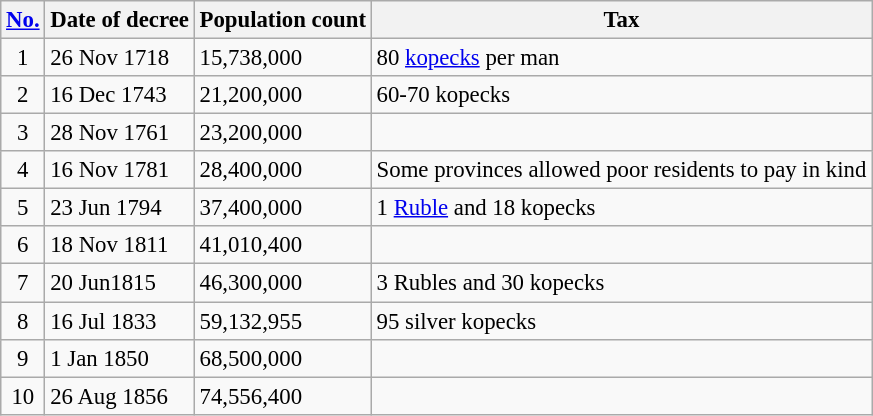<table class="wikitable sortable standard" style="font-size:95%">
<tr>
<th><a href='#'>No.</a></th>
<th>Date of decree</th>
<th>Population count</th>
<th>Tax</th>
</tr>
<tr>
<td align="center">1</td>
<td>26 Nov 1718</td>
<td>15,738,000</td>
<td>80 <a href='#'>kopecks</a> per man</td>
</tr>
<tr>
<td align="center">2</td>
<td>16 Dec 1743</td>
<td>21,200,000</td>
<td>60-70 kopecks</td>
</tr>
<tr>
<td align="center">3</td>
<td>28 Nov 1761</td>
<td>23,200,000</td>
<td></td>
</tr>
<tr>
<td align="center">4</td>
<td>16 Nov 1781</td>
<td>28,400,000</td>
<td>Some provinces allowed poor residents to pay in kind</td>
</tr>
<tr>
<td align="center">5</td>
<td>23 Jun 1794</td>
<td>37,400,000</td>
<td>1 <a href='#'>Ruble</a> and 18 kopecks</td>
</tr>
<tr>
<td align="center">6</td>
<td>18 Nov 1811</td>
<td>41,010,400</td>
<td></td>
</tr>
<tr>
<td align="center">7</td>
<td>20 Jun1815</td>
<td>46,300,000</td>
<td>3 Rubles and 30 kopecks</td>
</tr>
<tr>
<td align="center">8</td>
<td>16 Jul 1833</td>
<td>59,132,955</td>
<td>95 silver kopecks</td>
</tr>
<tr>
<td align="center">9</td>
<td>1 Jan 1850</td>
<td>68,500,000</td>
<td></td>
</tr>
<tr>
<td align="center">10</td>
<td>26 Aug 1856</td>
<td>74,556,400</td>
<td></td>
</tr>
</table>
